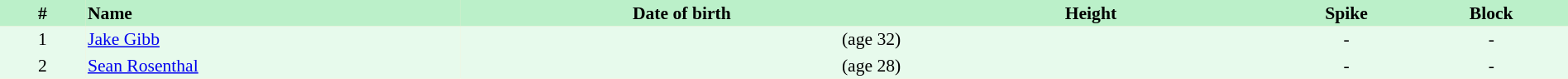<table border=0 cellpadding=2 cellspacing=0  |- bgcolor=#FFECCE style="text-align:center; font-size:90%;" width=100%>
<tr bgcolor=#BBF0C9>
<th width=5%>#</th>
<th width=22% align=left>Name</th>
<th width=26%>Date of birth</th>
<th width=22%>Height</th>
<th width=8%>Spike</th>
<th width=9%>Block</th>
</tr>
<tr bgcolor=#E7FAEC>
<td>1</td>
<td align=left><a href='#'>Jake Gibb</a></td>
<td align=right> (age 32)</td>
<td></td>
<td>-</td>
<td>-</td>
</tr>
<tr bgcolor=#E7FAEC>
<td>2</td>
<td align=left><a href='#'>Sean Rosenthal</a></td>
<td align=right> (age 28)</td>
<td></td>
<td>-</td>
<td>-</td>
</tr>
</table>
